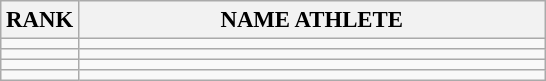<table class="wikitable" style="font-size:95%;">
<tr>
<th>RANK</th>
<th align="left" style="width: 20em">NAME ATHLETE</th>
</tr>
<tr>
<td align="center"></td>
<td></td>
</tr>
<tr>
<td align="center"></td>
<td></td>
</tr>
<tr>
<td align="center"></td>
<td></td>
</tr>
<tr>
<td align="center"></td>
<td></td>
</tr>
</table>
